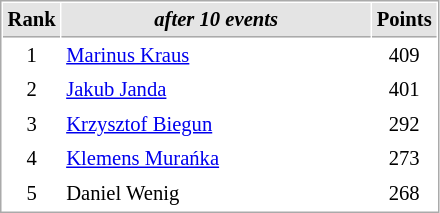<table cellspacing="1" cellpadding="3" style="border:1px solid #AAAAAA;font-size:86%">
<tr bgcolor="#E4E4E4">
<th style="border-bottom:1px solid #AAAAAA" width=10>Rank</th>
<th style="border-bottom:1px solid #AAAAAA" width=200><em>after 10 events</em></th>
<th style="border-bottom:1px solid #AAAAAA" width=20>Points</th>
</tr>
<tr>
<td align=center>1</td>
<td> <a href='#'>Marinus Kraus</a></td>
<td align=center>409</td>
</tr>
<tr>
<td align=center>2</td>
<td> <a href='#'>Jakub Janda</a></td>
<td align=center>401</td>
</tr>
<tr>
<td align=center>3</td>
<td> <a href='#'>Krzysztof Biegun</a></td>
<td align=center>292</td>
</tr>
<tr>
<td align=center>4</td>
<td> <a href='#'>Klemens Murańka</a></td>
<td align=center>273</td>
</tr>
<tr>
<td align=center>5</td>
<td> Daniel Wenig</td>
<td align=center>268</td>
</tr>
</table>
